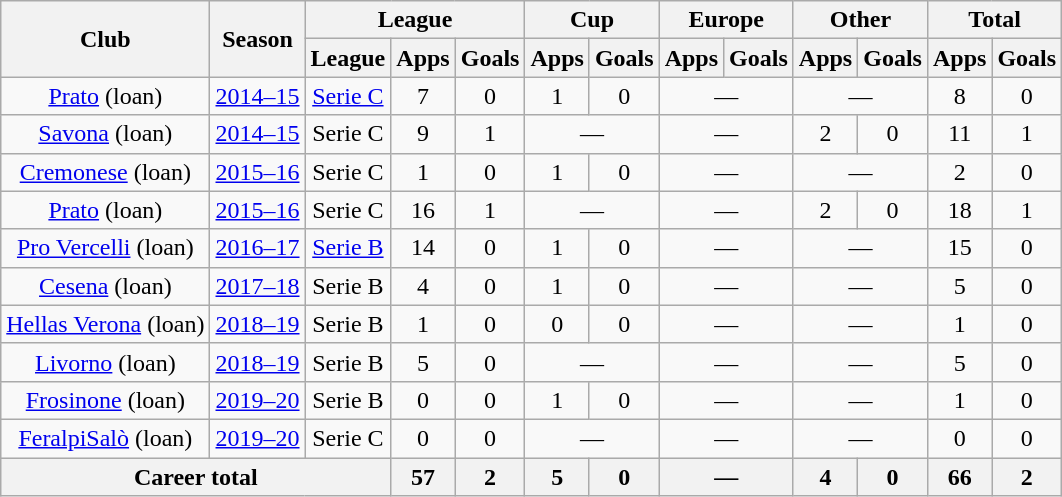<table class="wikitable" style="text-align: center;">
<tr>
<th rowspan="2">Club</th>
<th rowspan="2">Season</th>
<th colspan="3">League</th>
<th colspan="2">Cup</th>
<th colspan="2">Europe</th>
<th colspan="2">Other</th>
<th colspan="2">Total</th>
</tr>
<tr>
<th>League</th>
<th>Apps</th>
<th>Goals</th>
<th>Apps</th>
<th>Goals</th>
<th>Apps</th>
<th>Goals</th>
<th>Apps</th>
<th>Goals</th>
<th>Apps</th>
<th>Goals</th>
</tr>
<tr>
<td><a href='#'>Prato</a> (loan)</td>
<td><a href='#'>2014–15</a></td>
<td><a href='#'>Serie C</a></td>
<td>7</td>
<td>0</td>
<td>1</td>
<td>0</td>
<td colspan="2">—</td>
<td colspan="2">—</td>
<td>8</td>
<td>0</td>
</tr>
<tr>
<td><a href='#'>Savona</a> (loan)</td>
<td><a href='#'>2014–15</a></td>
<td>Serie C</td>
<td>9</td>
<td>1</td>
<td colspan="2">—</td>
<td colspan="2">—</td>
<td>2</td>
<td>0</td>
<td>11</td>
<td>1</td>
</tr>
<tr>
<td><a href='#'>Cremonese</a> (loan)</td>
<td><a href='#'>2015–16</a></td>
<td>Serie C</td>
<td>1</td>
<td>0</td>
<td>1</td>
<td>0</td>
<td colspan="2">—</td>
<td colspan="2">—</td>
<td>2</td>
<td>0</td>
</tr>
<tr>
<td><a href='#'>Prato</a> (loan)</td>
<td><a href='#'>2015–16</a></td>
<td>Serie C</td>
<td>16</td>
<td>1</td>
<td colspan="2">—</td>
<td colspan="2">—</td>
<td>2</td>
<td>0</td>
<td>18</td>
<td>1</td>
</tr>
<tr>
<td><a href='#'>Pro Vercelli</a> (loan)</td>
<td><a href='#'>2016–17</a></td>
<td><a href='#'>Serie B</a></td>
<td>14</td>
<td>0</td>
<td>1</td>
<td>0</td>
<td colspan="2">—</td>
<td colspan="2">—</td>
<td>15</td>
<td>0</td>
</tr>
<tr>
<td><a href='#'>Cesena</a> (loan)</td>
<td><a href='#'>2017–18</a></td>
<td>Serie B</td>
<td>4</td>
<td>0</td>
<td>1</td>
<td>0</td>
<td colspan="2">—</td>
<td colspan="2">—</td>
<td>5</td>
<td>0</td>
</tr>
<tr>
<td><a href='#'>Hellas Verona</a> (loan)</td>
<td><a href='#'>2018–19</a></td>
<td>Serie B</td>
<td>1</td>
<td>0</td>
<td>0</td>
<td>0</td>
<td colspan="2">—</td>
<td colspan="2">—</td>
<td>1</td>
<td>0</td>
</tr>
<tr>
<td><a href='#'>Livorno</a> (loan)</td>
<td><a href='#'>2018–19</a></td>
<td>Serie B</td>
<td>5</td>
<td>0</td>
<td colspan="2">—</td>
<td colspan="2">—</td>
<td colspan="2">—</td>
<td>5</td>
<td>0</td>
</tr>
<tr>
<td><a href='#'>Frosinone</a> (loan)</td>
<td><a href='#'>2019–20</a></td>
<td>Serie B</td>
<td>0</td>
<td>0</td>
<td>1</td>
<td>0</td>
<td colspan="2">—</td>
<td colspan="2">—</td>
<td>1</td>
<td>0</td>
</tr>
<tr>
<td><a href='#'>FeralpiSalò</a> (loan)</td>
<td><a href='#'>2019–20</a></td>
<td>Serie C</td>
<td>0</td>
<td>0</td>
<td colspan="2">—</td>
<td colspan="2">—</td>
<td colspan="2">—</td>
<td>0</td>
<td>0</td>
</tr>
<tr>
<th colspan="3">Career total</th>
<th>57</th>
<th>2</th>
<th>5</th>
<th>0</th>
<th colspan="2">—</th>
<th>4</th>
<th>0</th>
<th>66</th>
<th>2</th>
</tr>
</table>
